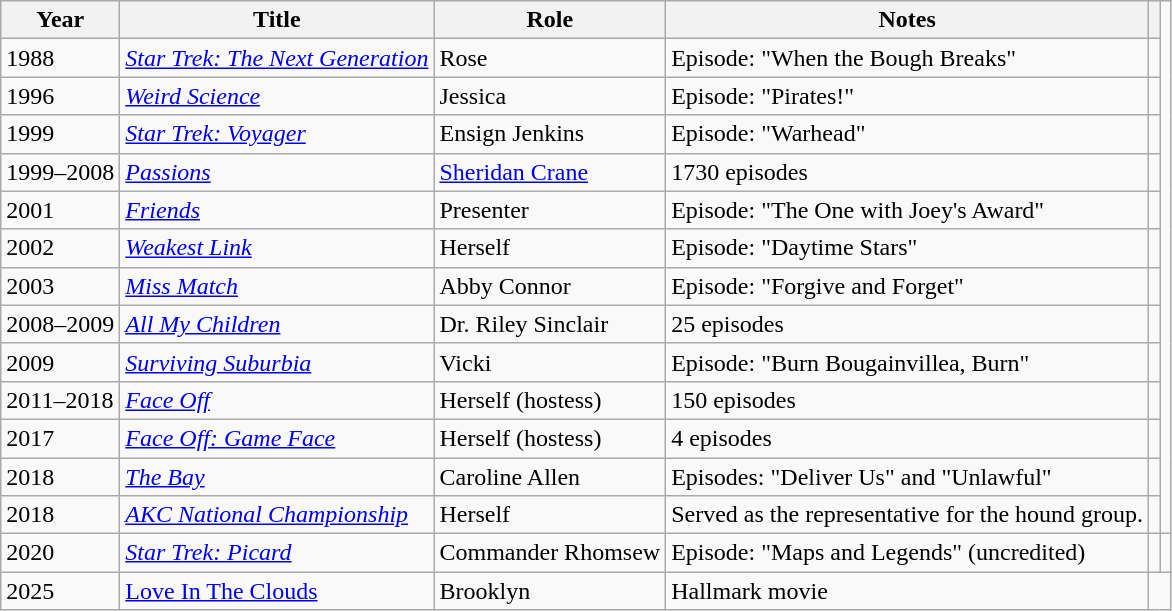<table class="wikitable">
<tr>
<th>Year</th>
<th>Title</th>
<th>Role</th>
<th>Notes</th>
<th></th>
</tr>
<tr>
<td>1988</td>
<td><em><a href='#'>Star Trek: The Next Generation</a></em></td>
<td>Rose</td>
<td>Episode: "When the Bough Breaks"</td>
<td></td>
</tr>
<tr>
<td>1996</td>
<td><em><a href='#'>Weird Science</a></em></td>
<td>Jessica</td>
<td>Episode: "Pirates!"</td>
<td></td>
</tr>
<tr>
<td>1999</td>
<td><em><a href='#'>Star Trek: Voyager</a></em></td>
<td>Ensign Jenkins</td>
<td>Episode: "Warhead"</td>
<td></td>
</tr>
<tr>
<td>1999–2008</td>
<td><em><a href='#'>Passions</a></em></td>
<td><a href='#'>Sheridan Crane</a></td>
<td>1730 episodes</td>
<td></td>
</tr>
<tr>
<td>2001</td>
<td><em><a href='#'>Friends</a></em></td>
<td>Presenter</td>
<td>Episode: "The One with Joey's Award"</td>
<td></td>
</tr>
<tr>
<td>2002</td>
<td><em><a href='#'>Weakest Link</a></em></td>
<td>Herself</td>
<td>Episode: "Daytime Stars"</td>
<td></td>
</tr>
<tr>
<td>2003</td>
<td><em><a href='#'>Miss Match</a></em></td>
<td>Abby Connor</td>
<td>Episode: "Forgive and Forget"</td>
<td></td>
</tr>
<tr>
<td>2008–2009</td>
<td><em><a href='#'>All My Children</a></em></td>
<td>Dr. Riley Sinclair</td>
<td>25 episodes</td>
<td></td>
</tr>
<tr>
<td>2009</td>
<td><em><a href='#'>Surviving Suburbia</a></em></td>
<td>Vicki</td>
<td>Episode: "Burn Bougainvillea, Burn"</td>
<td></td>
</tr>
<tr>
<td>2011–2018</td>
<td><em><a href='#'>Face Off</a></em></td>
<td>Herself (hostess)</td>
<td>150 episodes</td>
<td></td>
</tr>
<tr>
<td>2017</td>
<td><em><a href='#'>Face Off: Game Face</a></em></td>
<td>Herself (hostess)</td>
<td>4 episodes</td>
<td></td>
</tr>
<tr>
<td>2018</td>
<td><em><a href='#'>The Bay</a></em></td>
<td>Caroline Allen</td>
<td>Episodes: "Deliver Us" and "Unlawful"</td>
<td></td>
</tr>
<tr>
<td>2018</td>
<td><em><a href='#'>AKC National Championship</a></em></td>
<td>Herself</td>
<td>Served as the representative for the hound group.</td>
<td></td>
</tr>
<tr>
<td>2020</td>
<td><em><a href='#'>Star Trek: Picard</a></em></td>
<td>Commander Rhomsew</td>
<td>Episode: "Maps and Legends" (uncredited)</td>
<td></td>
<td></td>
</tr>
<tr>
<td>2025</td>
<td><a href='#'>Love In The Clouds</a></td>
<td>Brooklyn</td>
<td>Hallmark movie</td>
</tr>
</table>
